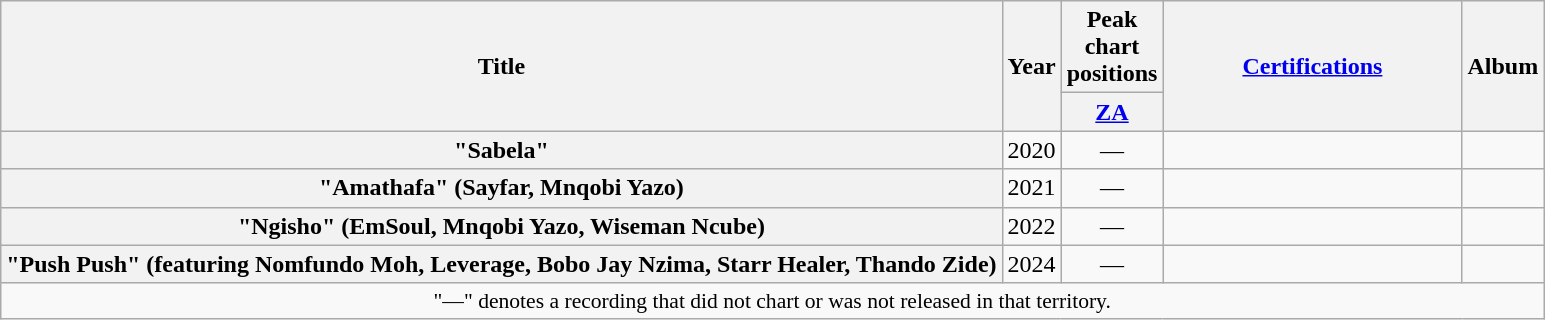<table class="wikitable plainrowheaders" style="text-align:center;">
<tr>
<th scope="col" rowspan="2">Title</th>
<th scope="col" rowspan="2">Year</th>
<th scope="col" colspan="1">Peak chart positions</th>
<th scope="col" rowspan="2" style="width:12em;"><a href='#'>Certifications</a></th>
<th scope="col" rowspan="2">Album</th>
</tr>
<tr>
<th scope="col" style="width:3em;font-size:100%;"><a href='#'>ZA</a><br></th>
</tr>
<tr>
<th scope="row">"Sabela"</th>
<td>2020</td>
<td>—</td>
<td></td>
<td></td>
</tr>
<tr>
<th scope="row">"Amathafa" (Sayfar, Mnqobi Yazo)</th>
<td>2021</td>
<td>—</td>
<td></td>
<td></td>
</tr>
<tr>
<th scope="row">"Ngisho" (EmSoul, Mnqobi Yazo, Wiseman Ncube)</th>
<td>2022</td>
<td>—</td>
<td></td>
<td></td>
</tr>
<tr>
<th scope="row">"Push Push" (featuring Nomfundo Moh, Leverage, Bobo Jay Nzima, Starr Healer, Thando Zide)</th>
<td>2024</td>
<td>—</td>
<td></td>
<td></td>
</tr>
<tr>
<td colspan="8" style="font-size:90%">"—" denotes a recording that did not chart or was not released in that territory.</td>
</tr>
</table>
